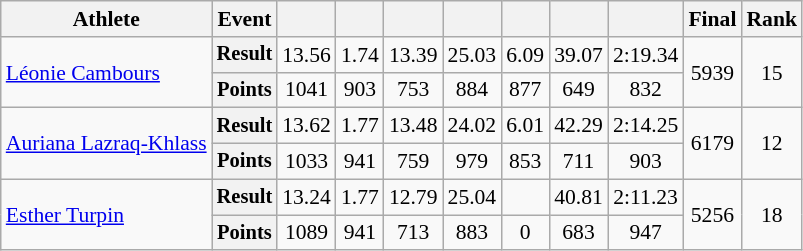<table class=wikitable style=font-size:90%>
<tr>
<th>Athlete</th>
<th>Event</th>
<th></th>
<th></th>
<th></th>
<th></th>
<th></th>
<th></th>
<th></th>
<th>Final</th>
<th>Rank</th>
</tr>
<tr align=center>
<td rowspan=2 align=left><a href='#'>Léonie Cambours</a></td>
<th style=font-size:95%>Result</th>
<td>13.56</td>
<td>1.74</td>
<td>13.39</td>
<td>25.03</td>
<td>6.09</td>
<td>39.07</td>
<td>2:19.34</td>
<td rowspan=2>5939</td>
<td rowspan=2>15</td>
</tr>
<tr align=center>
<th style=font-size:95%>Points</th>
<td>1041</td>
<td>903</td>
<td>753</td>
<td>884</td>
<td>877</td>
<td>649</td>
<td>832</td>
</tr>
<tr align=center>
<td rowspan=2 align=left><a href='#'>Auriana Lazraq-Khlass</a></td>
<th style=font-size:95%>Result</th>
<td>13.62</td>
<td>1.77</td>
<td>13.48</td>
<td>24.02</td>
<td>6.01</td>
<td>42.29</td>
<td>2:14.25</td>
<td rowspan=2>6179</td>
<td rowspan=2>12</td>
</tr>
<tr align=center>
<th style=font-size:95%>Points</th>
<td>1033</td>
<td>941</td>
<td>759</td>
<td>979</td>
<td>853</td>
<td>711</td>
<td>903</td>
</tr>
<tr align=center>
<td rowspan=2 align=left><a href='#'>Esther Turpin</a></td>
<th style=font-size:95%>Result</th>
<td>13.24</td>
<td>1.77</td>
<td>12.79</td>
<td>25.04</td>
<td></td>
<td>40.81</td>
<td>2:11.23</td>
<td rowspan=2>5256</td>
<td rowspan=2>18</td>
</tr>
<tr align=center>
<th style=font-size:95%>Points</th>
<td>1089</td>
<td>941</td>
<td>713</td>
<td>883</td>
<td>0</td>
<td>683</td>
<td>947</td>
</tr>
</table>
